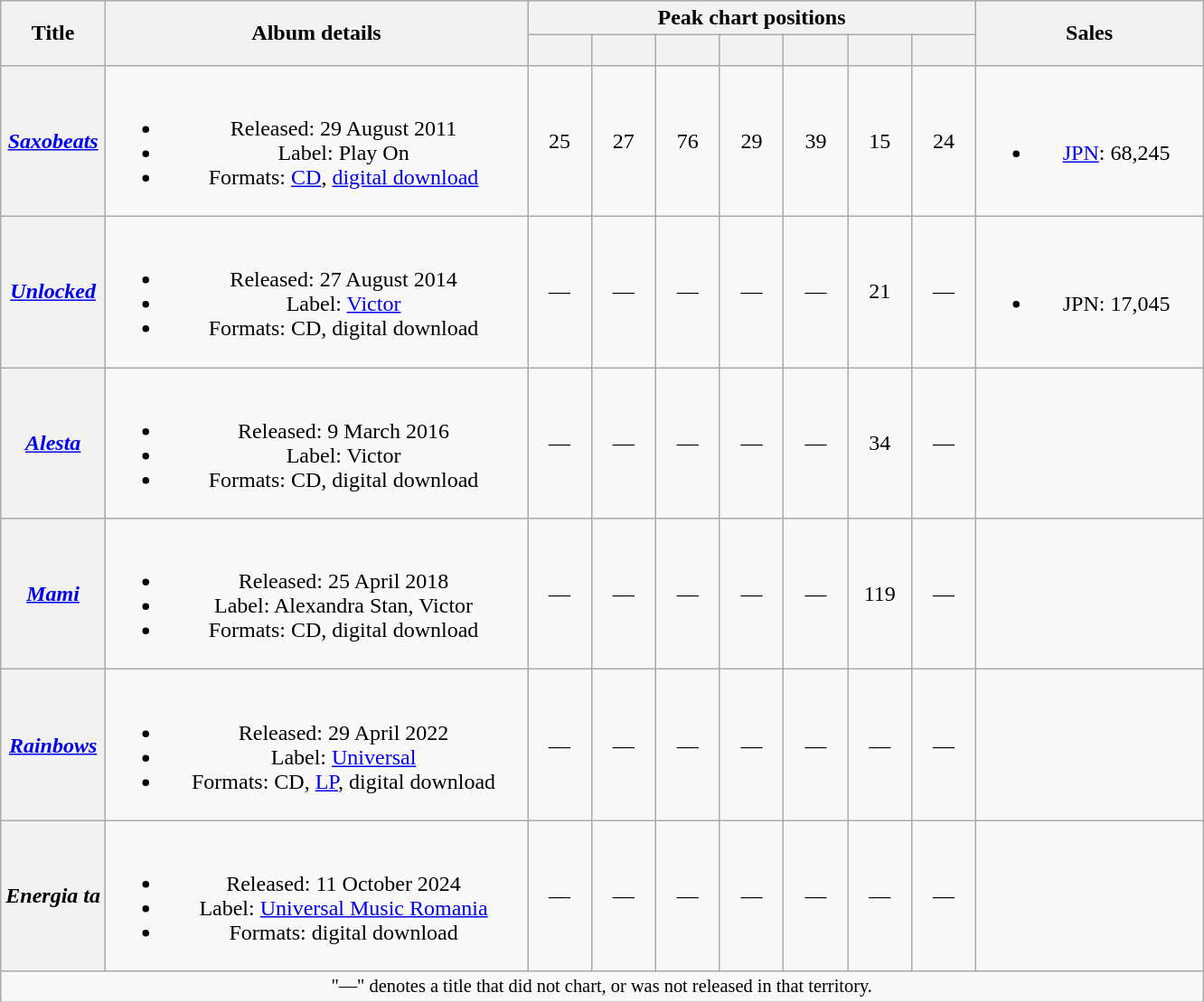<table class="wikitable plainrowheaders" style="text-align:center;">
<tr>
<th scope="col" rowspan="2">Title</th>
<th scope="col" rowspan="2" style="width:19em;">Album details</th>
<th scope="col" colspan="7">Peak chart positions</th>
<th scope="col" rowspan="2" style="width:10em;">Sales</th>
</tr>
<tr>
<th scope="col" style="width:3em;font-size:85%;"><a href='#'></a><br></th>
<th scope="col" style="width:3em;font-size:85%;"><a href='#'></a><br></th>
<th scope="col" style="width:3em;font-size:85%;"><a href='#'></a><br></th>
<th scope="col" style="width:3em;font-size:85%;"><a href='#'></a><br></th>
<th scope="col" style="width:3em;font-size:85%;"><a href='#'></a><br></th>
<th scope="col" style="width:3em;font-size:85%;"><a href='#'></a><br></th>
<th scope="col" style="width:3em;font-size:85%;"><a href='#'></a><br></th>
</tr>
<tr>
<th scope="row"><em><a href='#'>Saxobeats</a></em></th>
<td><br><ul><li>Released: 29 August 2011</li><li>Label: Play On</li><li>Formats: <a href='#'>CD</a>, <a href='#'>digital download</a></li></ul></td>
<td>25</td>
<td>27</td>
<td>76</td>
<td>29</td>
<td>39</td>
<td>15</td>
<td>24</td>
<td><br><ul><li><a href='#'>JPN</a>: 68,245</li></ul></td>
</tr>
<tr>
<th scope="row"><em><a href='#'>Unlocked</a></em></th>
<td><br><ul><li>Released: 27 August 2014</li><li>Label: <a href='#'>Victor</a></li><li>Formats: CD, digital download</li></ul></td>
<td>—</td>
<td>—</td>
<td>—</td>
<td>—</td>
<td>—</td>
<td>21</td>
<td>—</td>
<td><br><ul><li>JPN: 17,045</li></ul></td>
</tr>
<tr>
<th scope="row"><em><a href='#'>Alesta</a></em></th>
<td><br><ul><li>Released: 9 March 2016</li><li>Label: Victor</li><li>Formats: CD, digital download</li></ul></td>
<td>—</td>
<td>—</td>
<td>—</td>
<td>—</td>
<td>—</td>
<td>34</td>
<td>—</td>
<td></td>
</tr>
<tr>
<th scope="row"><em><a href='#'>Mami</a></em></th>
<td><br><ul><li>Released: 25 April 2018</li><li>Label: Alexandra Stan, Victor</li><li>Formats: CD, digital download</li></ul></td>
<td>—</td>
<td>—</td>
<td>—</td>
<td>—</td>
<td>—</td>
<td>119</td>
<td>—</td>
<td></td>
</tr>
<tr>
<th scope="row"><em><a href='#'>Rainbows</a></em></th>
<td><br><ul><li>Released: 29 April 2022</li><li>Label: <a href='#'>Universal</a></li><li>Formats: CD, <a href='#'>LP</a>, digital download</li></ul></td>
<td>—</td>
<td>—</td>
<td>—</td>
<td>—</td>
<td>—</td>
<td>—</td>
<td>—</td>
<td></td>
</tr>
<tr>
<th scope="row"><em>Energia ta</em></th>
<td><br><ul><li>Released: 11 October 2024</li><li>Label: <a href='#'>Universal Music Romania</a></li><li>Formats: digital download</li></ul></td>
<td>—</td>
<td>—</td>
<td>—</td>
<td>—</td>
<td>—</td>
<td>—</td>
<td>—</td>
<td></td>
</tr>
<tr>
<td colspan="14" style="font-size:85%">"—" denotes a title that did not chart, or was not released in that territory.</td>
</tr>
</table>
